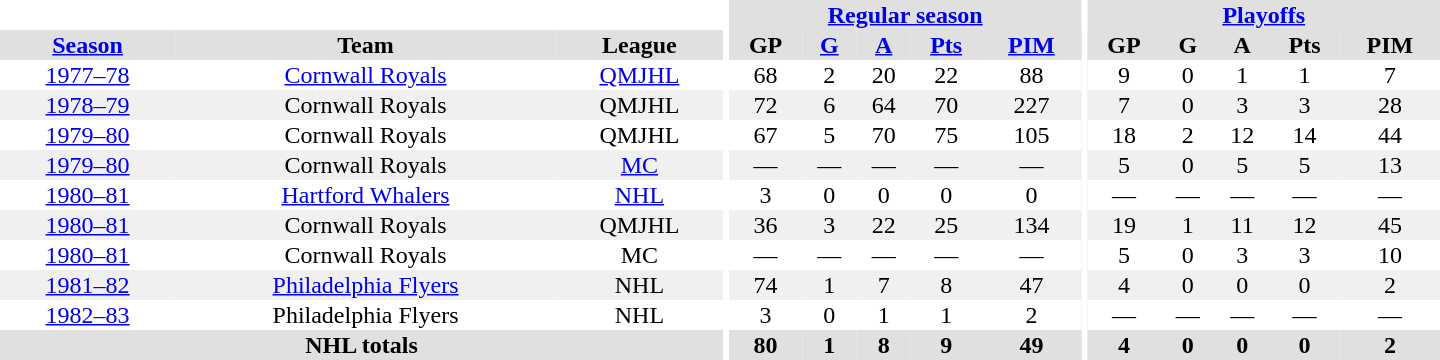<table border="0" cellpadding="1" cellspacing="0" style="text-align:center; width:60em">
<tr bgcolor="#e0e0e0">
<th colspan="3" bgcolor="#ffffff"></th>
<th rowspan="99" bgcolor="#ffffff"></th>
<th colspan="5"><a href='#'>Regular season</a></th>
<th rowspan="99" bgcolor="#ffffff"></th>
<th colspan="5"><a href='#'>Playoffs</a></th>
</tr>
<tr bgcolor="#e0e0e0">
<th><a href='#'>Season</a></th>
<th>Team</th>
<th>League</th>
<th>GP</th>
<th><a href='#'>G</a></th>
<th><a href='#'>A</a></th>
<th><a href='#'>Pts</a></th>
<th><a href='#'>PIM</a></th>
<th>GP</th>
<th>G</th>
<th>A</th>
<th>Pts</th>
<th>PIM</th>
</tr>
<tr>
<td><a href='#'>1977–78</a></td>
<td><a href='#'>Cornwall Royals</a></td>
<td><a href='#'>QMJHL</a></td>
<td>68</td>
<td>2</td>
<td>20</td>
<td>22</td>
<td>88</td>
<td>9</td>
<td>0</td>
<td>1</td>
<td>1</td>
<td>7</td>
</tr>
<tr style="background:#f0f0f0;">
<td><a href='#'>1978–79</a></td>
<td>Cornwall Royals</td>
<td>QMJHL</td>
<td>72</td>
<td>6</td>
<td>64</td>
<td>70</td>
<td>227</td>
<td>7</td>
<td>0</td>
<td>3</td>
<td>3</td>
<td>28</td>
</tr>
<tr>
<td><a href='#'>1979–80</a></td>
<td>Cornwall Royals</td>
<td>QMJHL</td>
<td>67</td>
<td>5</td>
<td>70</td>
<td>75</td>
<td>105</td>
<td>18</td>
<td>2</td>
<td>12</td>
<td>14</td>
<td>44</td>
</tr>
<tr style="background:#f0f0f0;">
<td><a href='#'>1979–80</a></td>
<td>Cornwall Royals</td>
<td><a href='#'>MC</a></td>
<td>—</td>
<td>—</td>
<td>—</td>
<td>—</td>
<td>—</td>
<td>5</td>
<td>0</td>
<td>5</td>
<td>5</td>
<td>13</td>
</tr>
<tr>
<td><a href='#'>1980–81</a></td>
<td><a href='#'>Hartford Whalers</a></td>
<td><a href='#'>NHL</a></td>
<td>3</td>
<td>0</td>
<td>0</td>
<td>0</td>
<td>0</td>
<td>—</td>
<td>—</td>
<td>—</td>
<td>—</td>
<td>—</td>
</tr>
<tr style="background:#f0f0f0;">
<td><a href='#'>1980–81</a></td>
<td>Cornwall Royals</td>
<td>QMJHL</td>
<td>36</td>
<td>3</td>
<td>22</td>
<td>25</td>
<td>134</td>
<td>19</td>
<td>1</td>
<td>11</td>
<td>12</td>
<td>45</td>
</tr>
<tr>
<td><a href='#'>1980–81</a></td>
<td>Cornwall Royals</td>
<td>MC</td>
<td>—</td>
<td>—</td>
<td>—</td>
<td>—</td>
<td>—</td>
<td>5</td>
<td>0</td>
<td>3</td>
<td>3</td>
<td>10</td>
</tr>
<tr style="background:#f0f0f0;">
<td><a href='#'>1981–82</a></td>
<td><a href='#'>Philadelphia Flyers</a></td>
<td>NHL</td>
<td>74</td>
<td>1</td>
<td>7</td>
<td>8</td>
<td>47</td>
<td>4</td>
<td>0</td>
<td>0</td>
<td>0</td>
<td>2</td>
</tr>
<tr>
<td><a href='#'>1982–83</a></td>
<td>Philadelphia Flyers</td>
<td>NHL</td>
<td>3</td>
<td>0</td>
<td>1</td>
<td>1</td>
<td>2</td>
<td>—</td>
<td>—</td>
<td>—</td>
<td>—</td>
<td>—</td>
</tr>
<tr style="background:#e0e0e0;">
<th colspan="3">NHL totals</th>
<th>80</th>
<th>1</th>
<th>8</th>
<th>9</th>
<th>49</th>
<th>4</th>
<th>0</th>
<th>0</th>
<th>0</th>
<th>2</th>
</tr>
</table>
